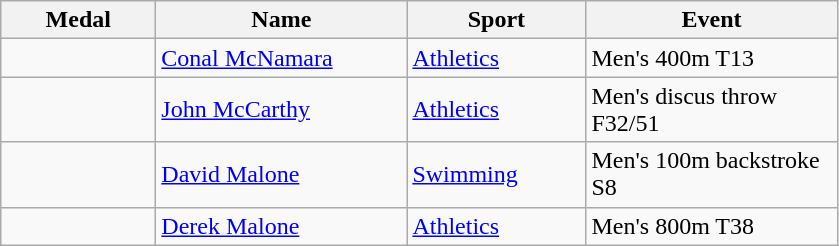<table class="wikitable">
<tr>
<th style="width:6em">Medal</th>
<th style="width:10em">Name</th>
<th style="width:7em">Sport</th>
<th style="width:10em">Event</th>
</tr>
<tr>
<td></td>
<td><a href='#'>Conal McNamara</a></td>
<td><a href='#'>Athletics</a></td>
<td>Men's 400m T13</td>
</tr>
<tr>
<td></td>
<td><a href='#'>John McCarthy</a></td>
<td><a href='#'>Athletics</a></td>
<td>Men's discus throw F32/51</td>
</tr>
<tr>
<td></td>
<td><a href='#'>David Malone</a></td>
<td><a href='#'>Swimming</a></td>
<td>Men's 100m backstroke S8</td>
</tr>
<tr>
<td></td>
<td><a href='#'>Derek Malone</a></td>
<td><a href='#'>Athletics</a></td>
<td>Men's 800m T38</td>
</tr>
</table>
